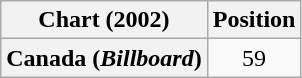<table class="wikitable plainrowheaders" style="text-align:center">
<tr>
<th scope="col">Chart (2002)</th>
<th scope="col">Position</th>
</tr>
<tr>
<th scope="row">Canada (<em>Billboard</em>)</th>
<td>59</td>
</tr>
</table>
